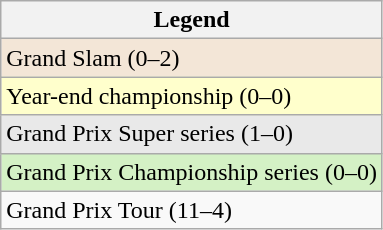<table class="wikitable">
<tr>
<th>Legend</th>
</tr>
<tr style="background:#f3e6d7;">
<td>Grand Slam (0–2)</td>
</tr>
<tr style="background:#ffffcc;">
<td>Year-end championship (0–0)</td>
</tr>
<tr style="background:#e9e9e9;">
<td>Grand Prix Super series (1–0)</td>
</tr>
<tr style="background:#d4f1c5;">
<td>Grand Prix Championship series (0–0)</td>
</tr>
<tr bgcolor="">
<td>Grand Prix Tour (11–4)</td>
</tr>
</table>
